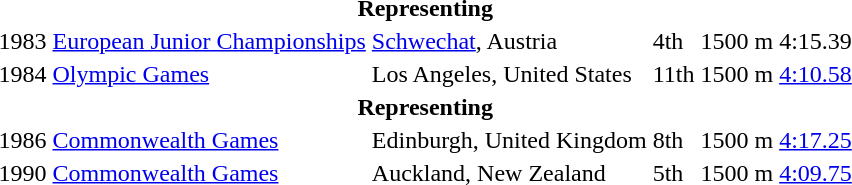<table>
<tr>
<th colspan=6>Representing </th>
</tr>
<tr>
<td>1983</td>
<td><a href='#'>European Junior Championships</a></td>
<td><a href='#'>Schwechat</a>, Austria</td>
<td>4th</td>
<td>1500 m</td>
<td>4:15.39</td>
</tr>
<tr>
<td>1984</td>
<td><a href='#'>Olympic Games</a></td>
<td>Los Angeles, United States</td>
<td>11th</td>
<td>1500 m</td>
<td><a href='#'>4:10.58</a></td>
</tr>
<tr>
<th colspan=6>Representing </th>
</tr>
<tr>
<td>1986</td>
<td><a href='#'>Commonwealth Games</a></td>
<td>Edinburgh, United Kingdom</td>
<td>8th</td>
<td>1500 m</td>
<td><a href='#'>4:17.25</a></td>
</tr>
<tr>
<td>1990</td>
<td><a href='#'>Commonwealth Games</a></td>
<td>Auckland, New Zealand</td>
<td>5th</td>
<td>1500 m</td>
<td><a href='#'>4:09.75</a></td>
</tr>
</table>
